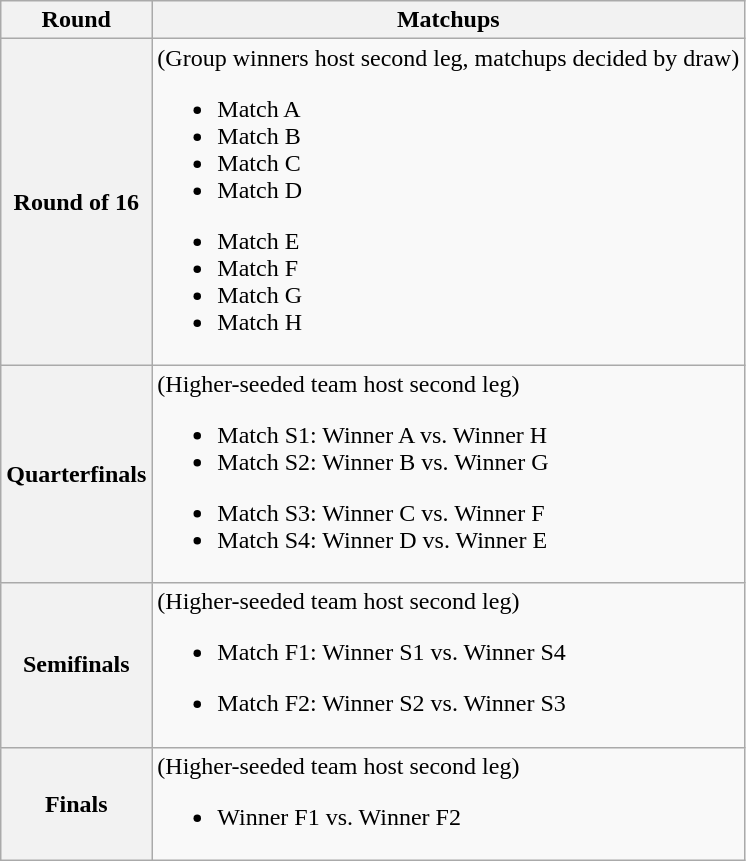<table class=wikitable>
<tr>
<th>Round</th>
<th>Matchups</th>
</tr>
<tr>
<th>Round of 16</th>
<td>(Group winners host second leg, matchups decided by draw)<br>
<ul><li>Match A</li><li>Match B</li><li>Match C</li><li>Match D</li></ul><ul><li>Match E</li><li>Match F</li><li>Match G</li><li>Match H</li></ul></td>
</tr>
<tr>
<th>Quarterfinals</th>
<td>(Higher-seeded team host second leg)<br>
<ul><li>Match S1: Winner A vs. Winner H</li><li>Match S2: Winner B vs. Winner G</li></ul><ul><li>Match S3: Winner C vs. Winner F</li><li>Match S4: Winner D vs. Winner E</li></ul></td>
</tr>
<tr>
<th>Semifinals</th>
<td>(Higher-seeded team host second leg)<br>
<ul><li>Match F1: Winner S1 vs. Winner S4</li></ul><ul><li>Match F2: Winner S2 vs. Winner S3</li></ul></td>
</tr>
<tr>
<th>Finals</th>
<td>(Higher-seeded team host second leg)<br><ul><li>Winner F1 vs. Winner F2</li></ul></td>
</tr>
</table>
